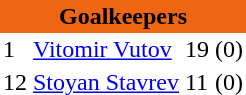<table class="toccolours" border="0" cellpadding="2" cellspacing="0" align="left" style="margin:0.5em;">
<tr>
<th colspan="4" align="center" bgcolor="#ee6611"><span>Goalkeepers</span></th>
</tr>
<tr>
<td>1</td>
<td> <a href='#'>Vitomir Vutov</a></td>
<td>19</td>
<td>(0)</td>
</tr>
<tr>
<td>12</td>
<td> <a href='#'>Stoyan Stavrev</a></td>
<td>11</td>
<td>(0)</td>
</tr>
<tr>
</tr>
</table>
